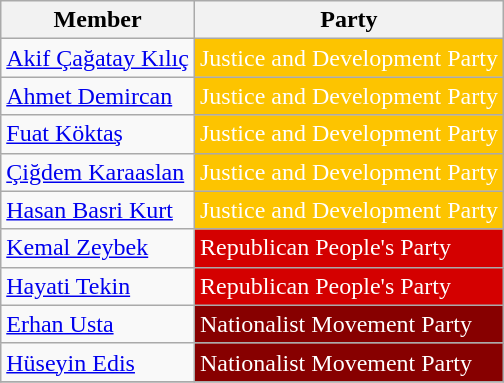<table class="wikitable">
<tr>
<th>Member</th>
<th>Party</th>
</tr>
<tr>
<td><a href='#'>Akif Çağatay Kılıç</a></td>
<td style="background:#FDC400; color:white">Justice and Development Party</td>
</tr>
<tr>
<td><a href='#'>Ahmet Demircan</a></td>
<td style="background:#FDC400; color:white">Justice and Development Party</td>
</tr>
<tr>
<td><a href='#'>Fuat Köktaş</a></td>
<td style="background:#FDC400; color:white">Justice and Development Party</td>
</tr>
<tr>
<td><a href='#'>Çiğdem Karaaslan</a></td>
<td style="background:#FDC400; color:white">Justice and Development Party</td>
</tr>
<tr>
<td><a href='#'>Hasan Basri Kurt</a></td>
<td style="background:#FDC400; color:white">Justice and Development Party</td>
</tr>
<tr>
<td><a href='#'>Kemal Zeybek</a></td>
<td style="background:#D40000; color:white">Republican People's Party</td>
</tr>
<tr>
<td><a href='#'>Hayati Tekin</a></td>
<td style="background:#D40000; color:white">Republican People's Party</td>
</tr>
<tr>
<td><a href='#'>Erhan Usta</a></td>
<td style="background:#870000; color:white">Nationalist Movement Party</td>
</tr>
<tr>
<td><a href='#'>Hüseyin Edis</a></td>
<td style="background:#870000; color:white">Nationalist Movement Party</td>
</tr>
<tr>
</tr>
</table>
